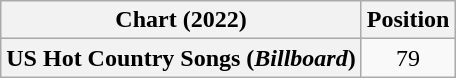<table class="wikitable sortable plainrowheaders" style="text-align:center">
<tr>
<th scope="col">Chart (2022)</th>
<th scope="col">Position</th>
</tr>
<tr>
<th scope="row">US Hot Country Songs (<em>Billboard</em>)</th>
<td>79</td>
</tr>
</table>
